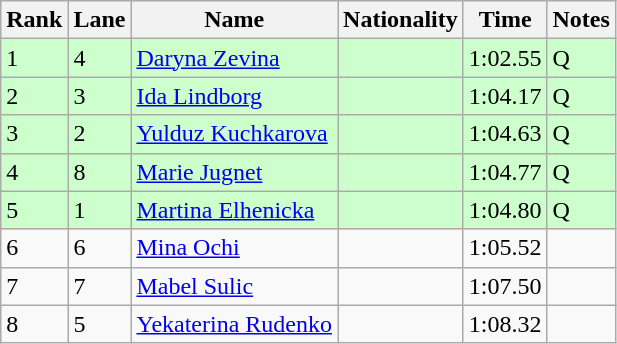<table class="wikitable">
<tr>
<th>Rank</th>
<th>Lane</th>
<th>Name</th>
<th>Nationality</th>
<th>Time</th>
<th>Notes</th>
</tr>
<tr bgcolor=ccffcc>
<td>1</td>
<td>4</td>
<td><a href='#'>Daryna Zevina</a></td>
<td></td>
<td>1:02.55</td>
<td>Q</td>
</tr>
<tr bgcolor=ccffcc>
<td>2</td>
<td>3</td>
<td><a href='#'>Ida Lindborg</a></td>
<td></td>
<td>1:04.17</td>
<td>Q</td>
</tr>
<tr bgcolor=ccffcc>
<td>3</td>
<td>2</td>
<td><a href='#'>Yulduz Kuchkarova</a></td>
<td></td>
<td>1:04.63</td>
<td>Q</td>
</tr>
<tr bgcolor=ccffcc>
<td>4</td>
<td>8</td>
<td><a href='#'>Marie Jugnet</a></td>
<td></td>
<td>1:04.77</td>
<td>Q</td>
</tr>
<tr bgcolor=ccffcc>
<td>5</td>
<td>1</td>
<td><a href='#'>Martina Elhenicka</a></td>
<td></td>
<td>1:04.80</td>
<td>Q</td>
</tr>
<tr>
<td>6</td>
<td>6</td>
<td><a href='#'>Mina Ochi</a></td>
<td></td>
<td>1:05.52</td>
<td></td>
</tr>
<tr>
<td>7</td>
<td>7</td>
<td><a href='#'>Mabel Sulic</a></td>
<td></td>
<td>1:07.50</td>
<td></td>
</tr>
<tr>
<td>8</td>
<td>5</td>
<td><a href='#'>Yekaterina Rudenko</a></td>
<td></td>
<td>1:08.32</td>
<td></td>
</tr>
</table>
